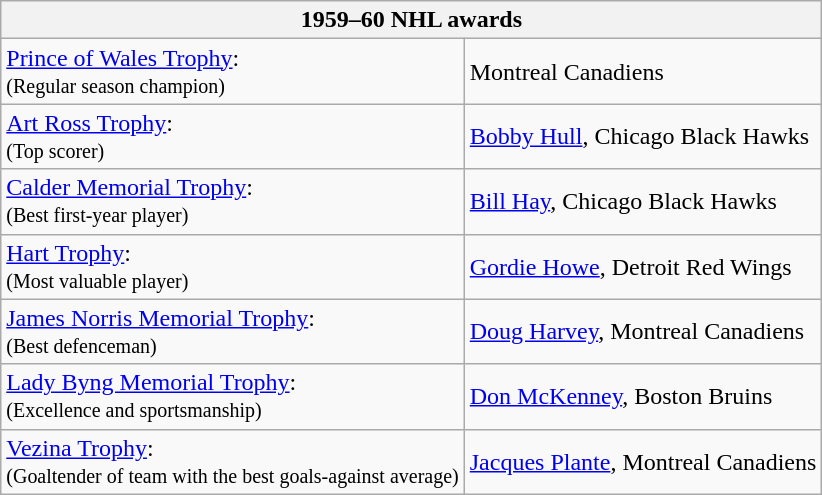<table class="wikitable">
<tr>
<th bgcolor="#DDDDDD" colspan="2">1959–60 NHL awards</th>
</tr>
<tr>
<td><a href='#'>Prince of Wales Trophy</a>:<br><small>(Regular season champion)</small></td>
<td>Montreal Canadiens</td>
</tr>
<tr>
<td><a href='#'>Art Ross Trophy</a>:<br><small>(Top scorer)</small></td>
<td><a href='#'>Bobby Hull</a>, Chicago Black Hawks</td>
</tr>
<tr>
<td><a href='#'>Calder Memorial Trophy</a>:<br><small>(Best first-year player)</small></td>
<td><a href='#'>Bill Hay</a>, Chicago Black Hawks</td>
</tr>
<tr>
<td><a href='#'>Hart Trophy</a>:<br><small>(Most valuable player)</small></td>
<td><a href='#'>Gordie Howe</a>, Detroit Red Wings</td>
</tr>
<tr>
<td><a href='#'>James Norris Memorial Trophy</a>:<br><small>(Best defenceman)</small></td>
<td><a href='#'>Doug Harvey</a>, Montreal Canadiens</td>
</tr>
<tr>
<td><a href='#'>Lady Byng Memorial Trophy</a>:<br><small>(Excellence and sportsmanship)</small></td>
<td><a href='#'>Don McKenney</a>, Boston Bruins</td>
</tr>
<tr>
<td><a href='#'>Vezina Trophy</a>:<br><small>(Goaltender of team with the best goals-against average)</small></td>
<td><a href='#'>Jacques Plante</a>, Montreal Canadiens</td>
</tr>
</table>
